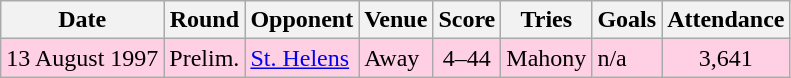<table class="wikitable">
<tr>
<th>Date</th>
<th>Round</th>
<th>Opponent</th>
<th>Venue</th>
<th>Score</th>
<th>Tries</th>
<th>Goals</th>
<th>Attendance</th>
</tr>
<tr bgcolor="#ffd0e3">
<td>13 August 1997</td>
<td>Prelim.</td>
<td><a href='#'>St. Helens</a></td>
<td>Away</td>
<td align="center">4–44</td>
<td>Mahony</td>
<td>n/a</td>
<td align="center">3,641</td>
</tr>
</table>
